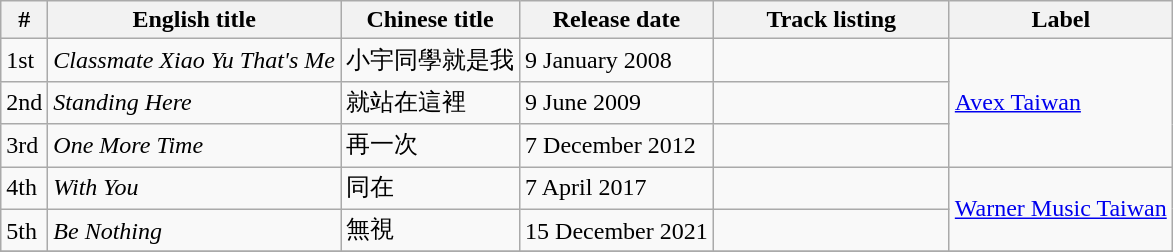<table class="wikitable sortable">
<tr>
<th>#</th>
<th>English title</th>
<th>Chinese title</th>
<th>Release date</th>
<th align="left" width="150px">Track listing</th>
<th>Label</th>
</tr>
<tr>
<td>1st</td>
<td><em>Classmate Xiao Yu That's Me</em></td>
<td>小宇同學就是我</td>
<td>9 January 2008</td>
<td align="left" style="font-size: 100%;"></td>
<td rowspan="3"><a href='#'>Avex Taiwan</a></td>
</tr>
<tr>
<td>2nd</td>
<td><em>Standing Here</em></td>
<td>就站在這裡</td>
<td>9 June 2009</td>
<td align="left" style="font-size: 100%;"></td>
</tr>
<tr>
<td>3rd</td>
<td><em>One More Time</em></td>
<td>再一次</td>
<td>7 December 2012</td>
<td align="left" style="font-size: 100%;"></td>
</tr>
<tr>
<td>4th</td>
<td><em>With You</em></td>
<td>同在</td>
<td>7 April 2017</td>
<td align="left" style="font-size: 100%;"></td>
<td rowspan="2"><a href='#'>Warner Music Taiwan</a></td>
</tr>
<tr>
<td>5th</td>
<td><em>Be Nothing</em></td>
<td>無視</td>
<td>15 December 2021</td>
<td align="left" style="font-size: 100%;"></td>
</tr>
<tr>
</tr>
</table>
